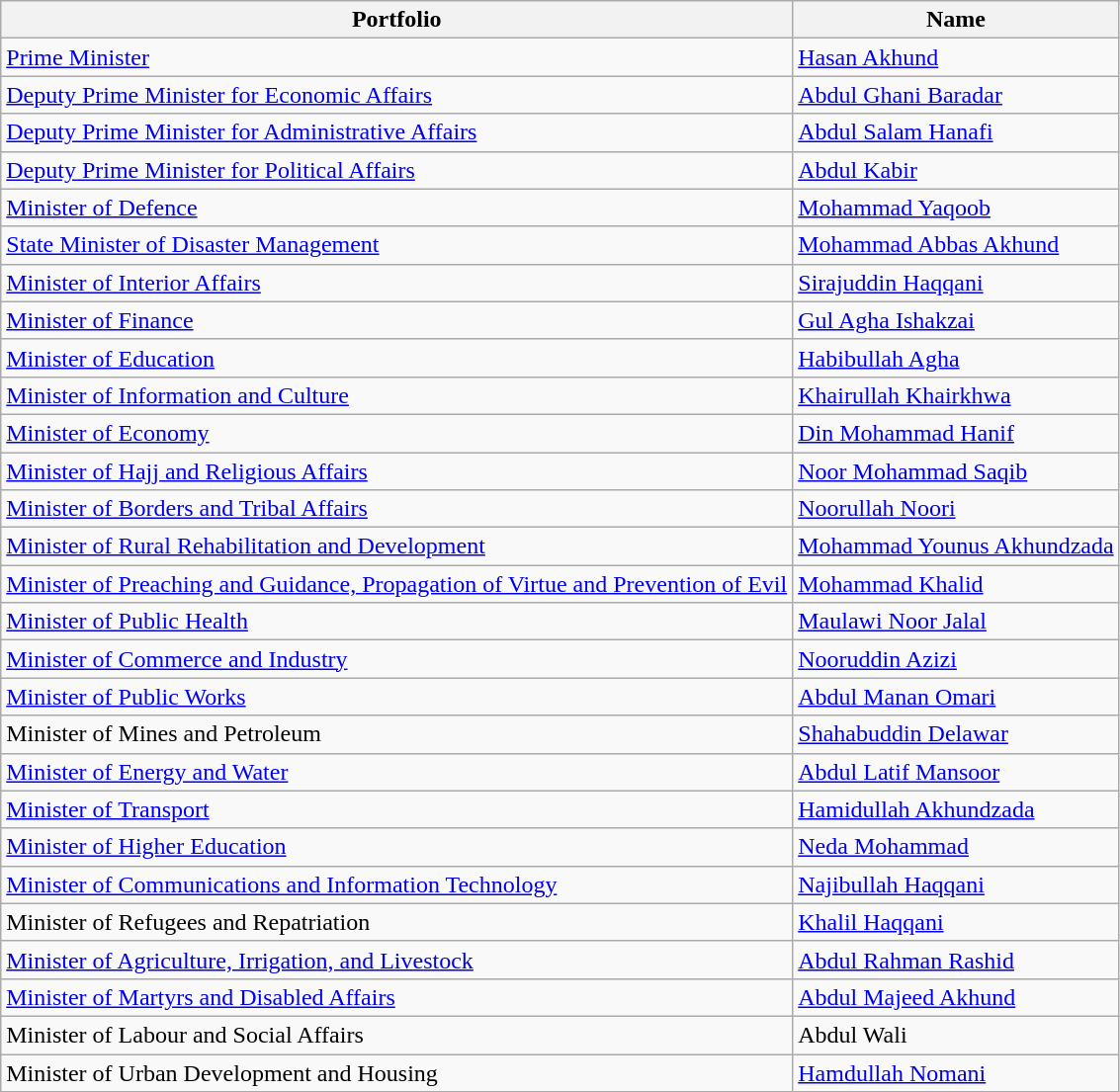<table class="wikitable">
<tr>
<th>Portfolio</th>
<th>Name</th>
</tr>
<tr>
<td><a href='#'>Prime Minister</a></td>
<td><a href='#'>Hasan Akhund</a></td>
</tr>
<tr>
<td><a href='#'>Deputy Prime Minister for Economic Affairs</a></td>
<td><a href='#'>Abdul Ghani Baradar</a></td>
</tr>
<tr>
<td><a href='#'>Deputy Prime Minister for Administrative Affairs</a></td>
<td><a href='#'>Abdul Salam Hanafi</a></td>
</tr>
<tr>
<td><a href='#'>Deputy Prime Minister for Political Affairs</a></td>
<td><a href='#'>Abdul Kabir</a></td>
</tr>
<tr>
<td><a href='#'>Minister of Defence</a></td>
<td><a href='#'>Mohammad Yaqoob</a></td>
</tr>
<tr>
<td><a href='#'>State Minister of Disaster Management</a></td>
<td><a href='#'>Mohammad Abbas Akhund</a></td>
</tr>
<tr>
<td><a href='#'>Minister of Interior Affairs</a></td>
<td><a href='#'>Sirajuddin Haqqani</a></td>
</tr>
<tr>
<td><a href='#'>Minister of Finance</a></td>
<td><a href='#'>Gul Agha Ishakzai</a></td>
</tr>
<tr>
<td><a href='#'>Minister of Education</a></td>
<td><a href='#'>Habibullah  Agha</a></td>
</tr>
<tr>
<td><a href='#'>Minister of Information and Culture</a></td>
<td><a href='#'>Khairullah Khairkhwa</a></td>
</tr>
<tr>
<td><a href='#'>Minister of Economy</a></td>
<td><a href='#'>Din Mohammad Hanif</a></td>
</tr>
<tr>
<td><a href='#'>Minister of Hajj and Religious Affairs</a></td>
<td><a href='#'>Noor Mohammad Saqib</a></td>
</tr>
<tr>
<td><a href='#'>Minister of Borders and Tribal Affairs</a></td>
<td><a href='#'>Noorullah Noori</a></td>
</tr>
<tr>
<td><a href='#'>Minister of Rural Rehabilitation and Development</a></td>
<td><a href='#'>Mohammad Younus Akhundzada</a></td>
</tr>
<tr>
<td><a href='#'>Minister of Preaching and Guidance, Propagation of Virtue and Prevention of Evil</a></td>
<td><a href='#'>Mohammad Khalid</a></td>
</tr>
<tr>
<td><a href='#'>Minister of Public Health</a></td>
<td><a href='#'>Maulawi Noor Jalal</a></td>
</tr>
<tr>
<td><a href='#'>Minister of Commerce and Industry</a></td>
<td><a href='#'>Nooruddin Azizi</a></td>
</tr>
<tr>
<td><a href='#'>Minister of Public Works</a></td>
<td><a href='#'>Abdul Manan Omari</a></td>
</tr>
<tr>
<td>Minister of Mines and Petroleum</td>
<td><a href='#'>Shahabuddin Delawar</a></td>
</tr>
<tr>
<td><a href='#'>Minister of Energy and Water</a></td>
<td><a href='#'>Abdul Latif Mansoor</a></td>
</tr>
<tr>
<td><a href='#'>Minister of Transport</a></td>
<td><a href='#'>Hamidullah Akhundzada</a></td>
</tr>
<tr>
<td><a href='#'>Minister of Higher Education</a></td>
<td><a href='#'>Neda Mohammad</a></td>
</tr>
<tr>
<td><a href='#'>Minister of Communications and Information Technology</a></td>
<td><a href='#'>Najibullah Haqqani</a></td>
</tr>
<tr>
<td>Minister of Refugees and Repatriation</td>
<td><a href='#'>Khalil Haqqani</a></td>
</tr>
<tr>
<td><a href='#'>Minister of Agriculture, Irrigation, and Livestock</a></td>
<td><a href='#'>Abdul Rahman Rashid</a></td>
</tr>
<tr>
<td><a href='#'>Minister of Martyrs and Disabled Affairs</a></td>
<td><a href='#'>Abdul Majeed Akhund</a></td>
</tr>
<tr>
<td>Minister of Labour and Social Affairs</td>
<td>Abdul Wali</td>
</tr>
<tr>
<td>Minister of Urban Development and Housing</td>
<td><a href='#'>Hamdullah Nomani</a></td>
</tr>
</table>
